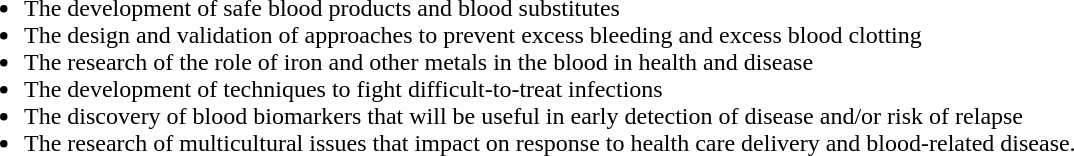<table border="0" cellpadding="0" cellspacing="5">
<tr>
<td></td>
<td><br><ul><li>The development of safe blood products and blood substitutes</li><li>The design and validation of approaches to prevent excess bleeding and excess blood clotting</li><li>The research of the role of iron and other metals in the blood in health and disease</li><li>The development of techniques to fight difficult-to-treat infections</li><li>The discovery of blood biomarkers that will be useful in early detection of disease and/or risk of relapse</li><li>The research of multicultural issues that impact on response to health care delivery and blood-related disease.</li></ul></td>
</tr>
</table>
